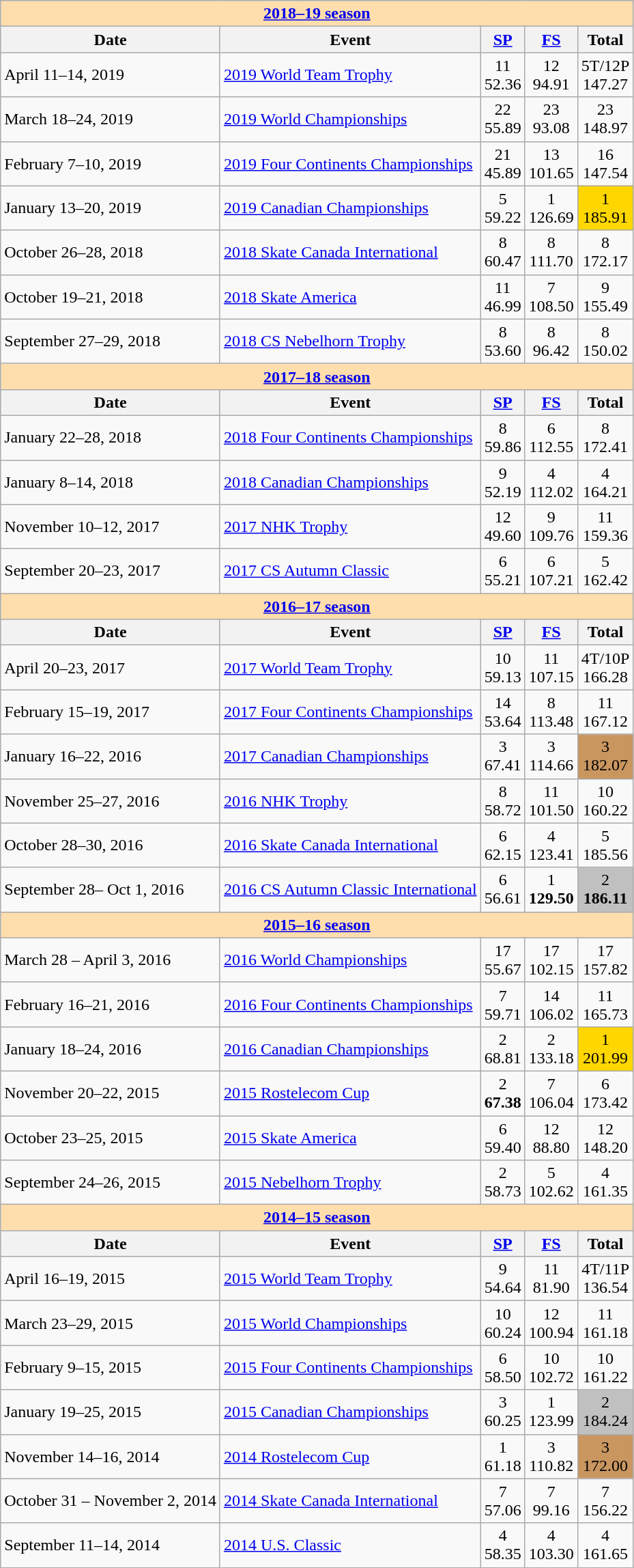<table class="wikitable">
<tr>
<th style="background-color: #ffdead; " colspan=5 align=center><a href='#'>2018–19 season</a></th>
</tr>
<tr>
<th>Date</th>
<th>Event</th>
<th><a href='#'>SP</a></th>
<th><a href='#'>FS</a></th>
<th>Total</th>
</tr>
<tr>
<td>April 11–14, 2019</td>
<td><a href='#'>2019 World Team Trophy</a></td>
<td align=center>11 <br> 52.36</td>
<td align=center>12 <br> 94.91</td>
<td align=center>5T/12P <br> 147.27</td>
</tr>
<tr>
<td>March 18–24, 2019</td>
<td><a href='#'>2019 World Championships</a></td>
<td align=center>22 <br> 55.89</td>
<td align=center>23 <br> 93.08</td>
<td align=center>23 <br> 148.97</td>
</tr>
<tr>
<td>February 7–10, 2019</td>
<td><a href='#'>2019 Four Continents Championships</a></td>
<td align=center>21 <br> 45.89</td>
<td align=center>13 <br> 101.65</td>
<td align=center>16 <br> 147.54</td>
</tr>
<tr>
<td>January 13–20, 2019</td>
<td><a href='#'>2019 Canadian Championships</a></td>
<td align=center>5 <br> 59.22</td>
<td align=center>1 <br> 126.69</td>
<td align=center bgcolor=gold>1 <br> 185.91</td>
</tr>
<tr>
<td>October 26–28, 2018</td>
<td><a href='#'>2018 Skate Canada International</a></td>
<td align=center>8 <br> 60.47</td>
<td align=center>8 <br> 111.70</td>
<td align=center>8 <br> 172.17</td>
</tr>
<tr>
<td>October 19–21, 2018</td>
<td><a href='#'>2018 Skate America</a></td>
<td align=center>11 <br> 46.99</td>
<td align=center>7 <br> 108.50</td>
<td align=center>9 <br> 155.49</td>
</tr>
<tr>
<td>September 27–29, 2018</td>
<td><a href='#'>2018 CS Nebelhorn Trophy</a></td>
<td align=center>8 <br> 53.60</td>
<td align=center>8 <br> 96.42</td>
<td align=center>8 <br> 150.02</td>
</tr>
<tr>
<th style="background-color: #ffdead; " colspan=5 align=center><a href='#'>2017–18 season</a></th>
</tr>
<tr>
<th>Date</th>
<th>Event</th>
<th><a href='#'>SP</a></th>
<th><a href='#'>FS</a></th>
<th>Total</th>
</tr>
<tr>
<td>January 22–28, 2018</td>
<td><a href='#'>2018 Four Continents Championships</a></td>
<td align=center>8 <br> 59.86</td>
<td align=center>6 <br> 112.55</td>
<td align=center>8 <br> 172.41</td>
</tr>
<tr>
<td>January 8–14, 2018</td>
<td><a href='#'>2018 Canadian Championships</a></td>
<td align=center>9 <br> 52.19</td>
<td align=center>4 <br> 112.02</td>
<td align=center>4 <br> 164.21</td>
</tr>
<tr>
<td>November 10–12, 2017</td>
<td><a href='#'>2017 NHK Trophy</a></td>
<td align=center>12 <br> 49.60</td>
<td align=center>9 <br> 109.76</td>
<td align=center>11 <br> 159.36</td>
</tr>
<tr>
<td>September 20–23, 2017</td>
<td><a href='#'>2017 CS Autumn Classic</a></td>
<td align=center>6 <br> 55.21</td>
<td align=center>6 <br> 107.21</td>
<td align=center>5 <br> 162.42</td>
</tr>
<tr>
<th style="background-color: #ffdead; " colspan=5 align=center><a href='#'>2016–17 season</a></th>
</tr>
<tr>
<th>Date</th>
<th>Event</th>
<th><a href='#'>SP</a></th>
<th><a href='#'>FS</a></th>
<th>Total</th>
</tr>
<tr>
<td>April 20–23, 2017</td>
<td><a href='#'>2017 World Team Trophy</a></td>
<td align=center>10 <br> 59.13</td>
<td align=center>11 <br> 107.15</td>
<td align=center>4T/10P <br> 166.28</td>
</tr>
<tr>
<td>February 15–19, 2017</td>
<td><a href='#'>2017 Four Continents Championships</a></td>
<td align=center>14 <br> 53.64</td>
<td align=center>8 <br> 113.48</td>
<td align=center>11 <br> 167.12</td>
</tr>
<tr>
<td>January 16–22, 2016</td>
<td><a href='#'>2017 Canadian Championships</a></td>
<td align=center>3 <br> 67.41</td>
<td align=center>3 <br> 114.66</td>
<td align=center bgcolor=c9966>3 <br> 182.07</td>
</tr>
<tr>
<td>November 25–27, 2016</td>
<td><a href='#'>2016 NHK Trophy</a></td>
<td align=center>8 <br> 58.72</td>
<td align=center>11 <br> 101.50</td>
<td align=center>10 <br> 160.22</td>
</tr>
<tr>
<td>October 28–30, 2016</td>
<td><a href='#'>2016 Skate Canada International</a></td>
<td align=center>6 <br> 62.15</td>
<td align=center>4 <br> 123.41</td>
<td align=center>5 <br> 185.56</td>
</tr>
<tr>
<td>September 28– Oct 1, 2016</td>
<td><a href='#'>2016 CS Autumn Classic International</a></td>
<td align=center>6 <br> 56.61</td>
<td align=center>1 <br> <strong>129.50</strong></td>
<td align=center bgcolor=silver>2 <br> <strong>186.11</strong></td>
</tr>
<tr>
<th style="background-color: #ffdead; " colspan=5 align=center><a href='#'>2015–16 season</a></th>
</tr>
<tr>
<td>March 28 – April 3, 2016</td>
<td><a href='#'>2016 World Championships</a></td>
<td align=center>17 <br> 55.67</td>
<td align=center>17 <br> 102.15</td>
<td align=center>17 <br> 157.82</td>
</tr>
<tr>
<td>February 16–21, 2016</td>
<td><a href='#'>2016 Four Continents Championships</a></td>
<td align=center>7 <br> 59.71</td>
<td align=center>14 <br> 106.02</td>
<td align=center>11 <br> 165.73</td>
</tr>
<tr>
<td>January 18–24, 2016</td>
<td><a href='#'>2016 Canadian Championships</a></td>
<td align=center>2 <br> 68.81</td>
<td align=center>2 <br> 133.18</td>
<td align=center bgcolor=gold>1 <br> 201.99</td>
</tr>
<tr>
<td>November 20–22, 2015</td>
<td><a href='#'>2015 Rostelecom Cup</a></td>
<td align=center>2 <br> <strong>67.38</strong></td>
<td align=center>7 <br> 106.04</td>
<td align=center>6 <br> 173.42</td>
</tr>
<tr>
<td>October 23–25, 2015</td>
<td><a href='#'>2015 Skate America</a></td>
<td align=center>6 <br> 59.40</td>
<td align=center>12 <br> 88.80</td>
<td align=center>12 <br> 148.20</td>
</tr>
<tr>
<td>September 24–26, 2015</td>
<td><a href='#'>2015 Nebelhorn Trophy</a></td>
<td align=center>2 <br> 58.73</td>
<td align=center>5 <br> 102.62</td>
<td align=center>4 <br> 161.35</td>
</tr>
<tr>
<th style="background-color: #ffdead; " colspan=5 align=center><a href='#'>2014–15 season</a></th>
</tr>
<tr>
<th>Date</th>
<th>Event</th>
<th><a href='#'>SP</a></th>
<th><a href='#'>FS</a></th>
<th>Total</th>
</tr>
<tr>
<td>April 16–19, 2015</td>
<td><a href='#'>2015 World Team Trophy</a></td>
<td align=center>9 <br> 54.64</td>
<td align=center>11 <br> 81.90</td>
<td align=center>4T/11P <br> 136.54</td>
</tr>
<tr>
<td>March 23–29, 2015</td>
<td><a href='#'>2015 World Championships</a></td>
<td align=center>10 <br> 60.24</td>
<td align=center>12 <br> 100.94</td>
<td align=center>11 <br> 161.18</td>
</tr>
<tr>
<td>February 9–15, 2015</td>
<td><a href='#'>2015 Four Continents Championships</a></td>
<td align=center>6 <br> 58.50</td>
<td align=center>10 <br> 102.72</td>
<td align=center>10 <br> 161.22</td>
</tr>
<tr>
<td>January 19–25, 2015</td>
<td><a href='#'>2015 Canadian Championships</a></td>
<td align=center>3 <br> 60.25</td>
<td align=center>1 <br> 123.99</td>
<td align=center bgcolor=silver>2 <br> 184.24</td>
</tr>
<tr>
<td>November 14–16, 2014</td>
<td><a href='#'>2014 Rostelecom Cup</a></td>
<td align=center>1 <br> 61.18</td>
<td align=center>3 <br> 110.82</td>
<td align=center bgcolor=c9966>3 <br> 172.00</td>
</tr>
<tr>
<td>October 31 – November 2, 2014</td>
<td><a href='#'>2014 Skate Canada International</a></td>
<td align=center>7 <br> 57.06</td>
<td align=center>7 <br> 99.16</td>
<td align=center>7 <br> 156.22</td>
</tr>
<tr>
<td>September 11–14, 2014</td>
<td><a href='#'>2014 U.S. Classic</a></td>
<td align=center>4 <br> 58.35</td>
<td align=center>4 <br> 103.30</td>
<td align=center>4 <br> 161.65</td>
</tr>
</table>
